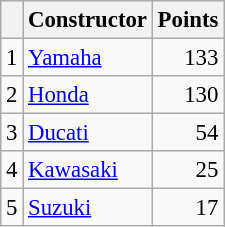<table class="wikitable" style="font-size: 95%;">
<tr>
<th></th>
<th>Constructor</th>
<th>Points</th>
</tr>
<tr>
<td align=center>1</td>
<td> <a href='#'>Yamaha</a></td>
<td align=right>133</td>
</tr>
<tr>
<td align=center>2</td>
<td> <a href='#'>Honda</a></td>
<td align=right>130</td>
</tr>
<tr>
<td align=center>3</td>
<td> <a href='#'>Ducati</a></td>
<td align=right>54</td>
</tr>
<tr>
<td align=center>4</td>
<td> <a href='#'>Kawasaki</a></td>
<td align=right>25</td>
</tr>
<tr>
<td align=center>5</td>
<td> <a href='#'>Suzuki</a></td>
<td align=right>17</td>
</tr>
</table>
